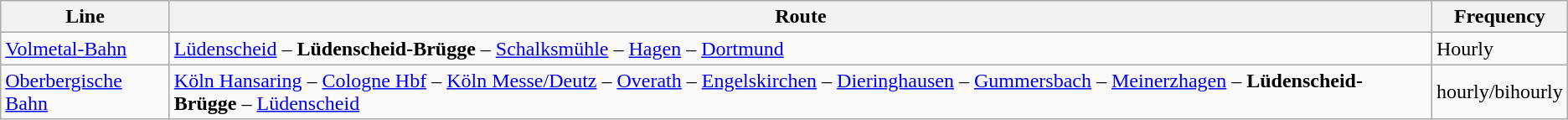<table class="wikitable">
<tr>
<th>Line</th>
<th>Route</th>
<th>Frequency</th>
</tr>
<tr>
<td> <a href='#'>Volmetal-Bahn</a></td>
<td><a href='#'>Lüdenscheid</a> – <strong>Lüdenscheid-Brügge</strong> – <a href='#'>Schalksmühle</a> – <a href='#'>Hagen</a> – <a href='#'>Dortmund</a></td>
<td>Hourly</td>
</tr>
<tr>
<td> <a href='#'>Oberbergische Bahn</a></td>
<td><a href='#'>Köln Hansaring</a> – <a href='#'>Cologne Hbf</a> – <a href='#'>Köln Messe/Deutz</a> – <a href='#'>Overath</a> – <a href='#'>Engelskirchen</a> – <a href='#'>Dieringhausen</a> – <a href='#'>Gummersbach</a> – <a href='#'>Meinerzhagen</a> – <strong>Lüdenscheid-Brügge</strong> – <a href='#'>Lüdenscheid</a></td>
<td>hourly/bihourly</td>
</tr>
</table>
